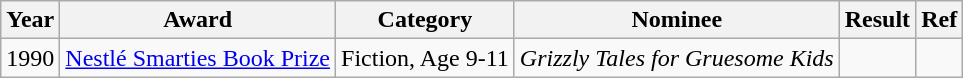<table class="wikitable">
<tr>
<th>Year</th>
<th>Award</th>
<th>Category</th>
<th>Nominee</th>
<th>Result</th>
<th>Ref</th>
</tr>
<tr>
<td>1990</td>
<td><a href='#'>Nestlé Smarties Book Prize</a></td>
<td>Fiction, Age 9-11</td>
<td><em>Grizzly Tales for Gruesome Kids</em></td>
<td></td>
<td></td>
</tr>
</table>
